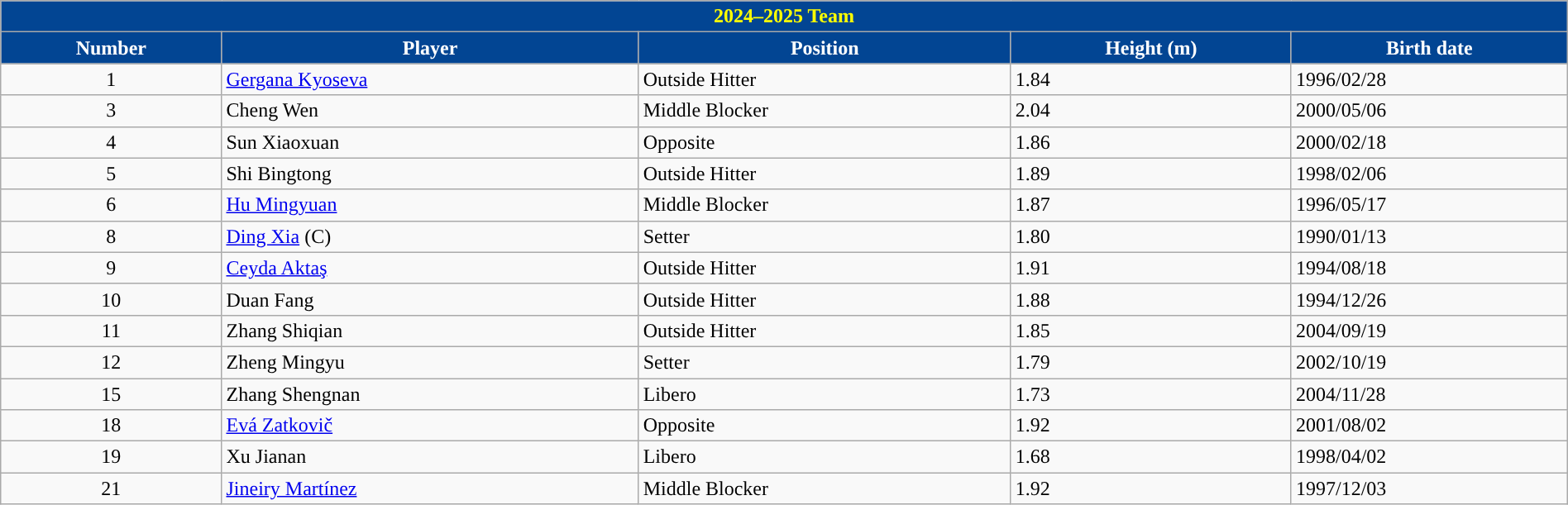<table class="wikitable" style="width:100%;">
<tr>
<th style="color:#ffff00; background:#024593;" colspan=6><strong>2024–2025 Team</strong></th>
</tr>
<tr>
<th style="color:#ffffff; background:#024593;">Number</th>
<th style="color:#ffffff; background:#024593;">Player</th>
<th style="color:#ffffff; background:#024593;">Position</th>
<th style="color:#ffffff; background:#024593;">Height (m)</th>
<th style="color:#ffffff; background:#024593;">Birth date</th>
</tr>
<tr align=left>
<td align=center>1</td>
<td> <a href='#'>Gergana Kyoseva</a></td>
<td>Outside Hitter</td>
<td>1.84</td>
<td>1996/02/28</td>
</tr>
<tr align="left">
<td align=center>3</td>
<td> Cheng Wen</td>
<td>Middle Blocker</td>
<td>2.04</td>
<td>2000/05/06</td>
</tr>
<tr align="left">
<td align=center>4</td>
<td> Sun Xiaoxuan</td>
<td>Opposite</td>
<td>1.86</td>
<td>2000/02/18</td>
</tr>
<tr align="left">
<td align=center>5</td>
<td> Shi Bingtong</td>
<td>Outside Hitter</td>
<td>1.89</td>
<td>1998/02/06</td>
</tr>
<tr align="left">
<td align=center>6</td>
<td> <a href='#'>Hu Mingyuan</a></td>
<td>Middle Blocker</td>
<td>1.87</td>
<td>1996/05/17</td>
</tr>
<tr align="left">
<td align=center>8</td>
<td> <a href='#'>Ding Xia</a> (C)</td>
<td>Setter</td>
<td>1.80</td>
<td>1990/01/13</td>
</tr>
<tr align="left">
<td align=center>9</td>
<td> <a href='#'>Ceyda Aktaş</a></td>
<td>Outside Hitter</td>
<td>1.91</td>
<td>1994/08/18</td>
</tr>
<tr align="left">
<td align=center>10</td>
<td> Duan Fang</td>
<td>Outside Hitter</td>
<td>1.88</td>
<td>1994/12/26</td>
</tr>
<tr align="left">
<td align=center>11</td>
<td> Zhang Shiqian</td>
<td>Outside Hitter</td>
<td>1.85</td>
<td>2004/09/19</td>
</tr>
<tr align="left">
<td align=center>12</td>
<td> Zheng Mingyu</td>
<td>Setter</td>
<td>1.79</td>
<td>2002/10/19</td>
</tr>
<tr align="left">
<td align=center>15</td>
<td> Zhang Shengnan</td>
<td>Libero</td>
<td>1.73</td>
<td>2004/11/28</td>
</tr>
<tr align="left">
<td align=center>18</td>
<td> <a href='#'>Evá Zatkovič</a></td>
<td>Opposite</td>
<td>1.92</td>
<td>2001/08/02</td>
</tr>
<tr align="left">
<td align=center>19</td>
<td> Xu Jianan</td>
<td>Libero</td>
<td>1.68</td>
<td>1998/04/02</td>
</tr>
<tr align="left">
<td align=center>21</td>
<td> <a href='#'>Jineiry Martínez</a></td>
<td>Middle Blocker</td>
<td>1.92</td>
<td>1997/12/03</td>
</tr>
</table>
